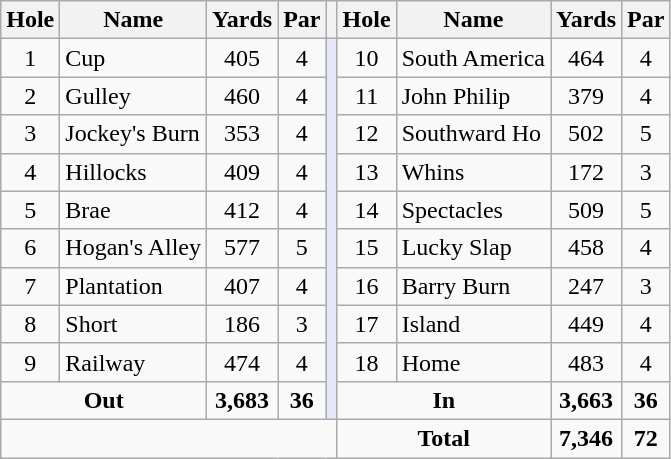<table class="wikitable">
<tr>
<th>Hole</th>
<th>Name</th>
<th>Yards</th>
<th>Par</th>
<th></th>
<th>Hole</th>
<th>Name</th>
<th>Yards</th>
<th>Par</th>
</tr>
<tr>
<td align="center">1</td>
<td>Cup</td>
<td align="center">405</td>
<td align="center">4</td>
<td rowspan="10" style="background:#E6E8FA;"></td>
<td align="center">10</td>
<td>South America</td>
<td align="center">464</td>
<td align="center">4</td>
</tr>
<tr>
<td align="center">2</td>
<td>Gulley</td>
<td align="center">460</td>
<td align="center">4</td>
<td align="center">11</td>
<td>John Philip</td>
<td align="center">379</td>
<td align="center">4</td>
</tr>
<tr>
<td align="center">3</td>
<td>Jockey's Burn</td>
<td align="center">353</td>
<td align="center">4</td>
<td align="center">12</td>
<td>Southward Ho</td>
<td align="center">502</td>
<td align="center">5</td>
</tr>
<tr>
<td align="center">4</td>
<td>Hillocks</td>
<td align="center">409</td>
<td align="center">4</td>
<td align="center">13</td>
<td>Whins</td>
<td align="center">172</td>
<td align="center">3</td>
</tr>
<tr>
<td align="center">5</td>
<td>Brae</td>
<td align="center">412</td>
<td align="center">4</td>
<td align="center">14</td>
<td>Spectacles</td>
<td align="center">509</td>
<td align="center">5</td>
</tr>
<tr>
<td align="center">6</td>
<td>Hogan's Alley</td>
<td align="center">577</td>
<td align="center">5</td>
<td align="center">15</td>
<td>Lucky Slap</td>
<td align="center">458</td>
<td align="center">4</td>
</tr>
<tr>
<td align="center">7</td>
<td>Plantation</td>
<td align="center">407</td>
<td align="center">4</td>
<td align="center">16</td>
<td>Barry Burn</td>
<td align="center">247</td>
<td align="center">3</td>
</tr>
<tr>
<td align="center">8</td>
<td>Short</td>
<td align="center">186</td>
<td align="center">3</td>
<td align="center">17</td>
<td>Island</td>
<td align="center">449</td>
<td align="center">4</td>
</tr>
<tr>
<td align="center">9</td>
<td>Railway</td>
<td align="center">474</td>
<td align="center">4</td>
<td align="center">18</td>
<td>Home</td>
<td align="center">483</td>
<td align="center">4</td>
</tr>
<tr>
<td colspan="2" align="center"><strong>Out</strong></td>
<td align="center"><strong>3,683</strong></td>
<td align="center"><strong>36</strong></td>
<td colspan="2" align="center"><strong>In</strong></td>
<td align="center"><strong>3,663</strong></td>
<td align="center"><strong>36</strong></td>
</tr>
<tr>
<td colspan="5"></td>
<td colspan="2" align="center"><strong>Total</strong></td>
<td align="center"><strong>7,346</strong></td>
<td align="center"><strong>72</strong></td>
</tr>
</table>
